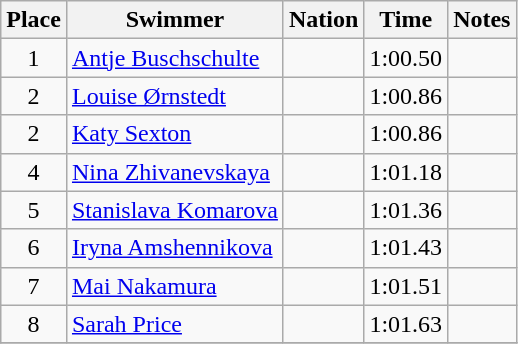<table class="wikitable sortable" style="text-align:center">
<tr>
<th>Place</th>
<th>Swimmer</th>
<th>Nation</th>
<th>Time</th>
<th>Notes</th>
</tr>
<tr>
<td>1</td>
<td align=left><a href='#'>Antje Buschschulte</a></td>
<td align=left></td>
<td>1:00.50</td>
<td></td>
</tr>
<tr>
<td>2</td>
<td align=left><a href='#'>Louise Ørnstedt</a></td>
<td align=left></td>
<td>1:00.86</td>
<td></td>
</tr>
<tr>
<td>2</td>
<td align=left><a href='#'>Katy Sexton</a></td>
<td align=left></td>
<td>1:00.86</td>
<td></td>
</tr>
<tr>
<td>4</td>
<td align=left><a href='#'>Nina Zhivanevskaya</a></td>
<td align=left></td>
<td>1:01.18</td>
<td></td>
</tr>
<tr>
<td>5</td>
<td align=left><a href='#'>Stanislava Komarova</a></td>
<td align=left></td>
<td>1:01.36</td>
<td></td>
</tr>
<tr>
<td>6</td>
<td align=left><a href='#'>Iryna Amshennikova</a></td>
<td align=left></td>
<td>1:01.43</td>
<td></td>
</tr>
<tr>
<td>7</td>
<td align=left><a href='#'>Mai Nakamura</a></td>
<td align=left></td>
<td>1:01.51</td>
<td></td>
</tr>
<tr>
<td>8</td>
<td align=left><a href='#'>Sarah Price</a></td>
<td align=left></td>
<td>1:01.63</td>
<td></td>
</tr>
<tr>
</tr>
</table>
